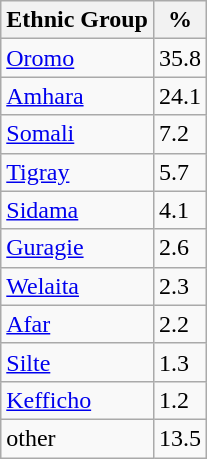<table class="wikitable">
<tr>
<th>Ethnic Group</th>
<th>%</th>
</tr>
<tr>
<td><a href='#'>Oromo</a></td>
<td>35.8</td>
</tr>
<tr>
<td><a href='#'>Amhara</a></td>
<td>24.1</td>
</tr>
<tr>
<td><a href='#'>Somali</a></td>
<td>7.2</td>
</tr>
<tr>
<td><a href='#'>Tigray</a></td>
<td>5.7</td>
</tr>
<tr>
<td><a href='#'>Sidama</a></td>
<td>4.1</td>
</tr>
<tr>
<td><a href='#'>Guragie</a></td>
<td>2.6</td>
</tr>
<tr>
<td><a href='#'>Welaita</a></td>
<td>2.3</td>
</tr>
<tr>
<td><a href='#'>Afar</a></td>
<td>2.2</td>
</tr>
<tr>
<td><a href='#'>Silte</a></td>
<td>1.3</td>
</tr>
<tr>
<td><a href='#'>Kefficho</a></td>
<td>1.2</td>
</tr>
<tr>
<td>other</td>
<td>13.5</td>
</tr>
</table>
